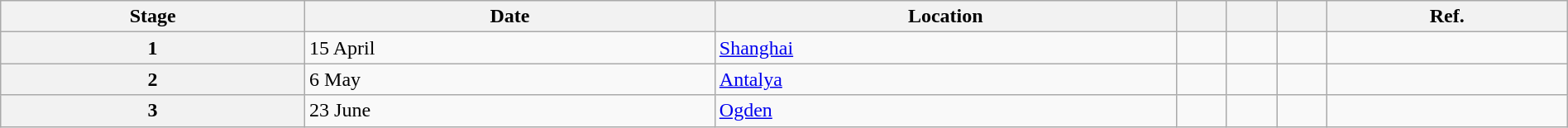<table class="wikitable" style="width:100%">
<tr>
<th>Stage</th>
<th>Date</th>
<th>Location</th>
<th></th>
<th></th>
<th></th>
<th>Ref.</th>
</tr>
<tr>
<th>1</th>
<td>15 April</td>
<td> <a href='#'>Shanghai</a></td>
<td></td>
<td></td>
<td></td>
<td> </td>
</tr>
<tr>
<th>2</th>
<td>6 May</td>
<td> <a href='#'>Antalya</a></td>
<td></td>
<td></td>
<td></td>
<td></td>
</tr>
<tr>
<th>3</th>
<td>23 June</td>
<td> <a href='#'>Ogden</a></td>
<td></td>
<td></td>
<td></td>
<td> </td>
</tr>
</table>
